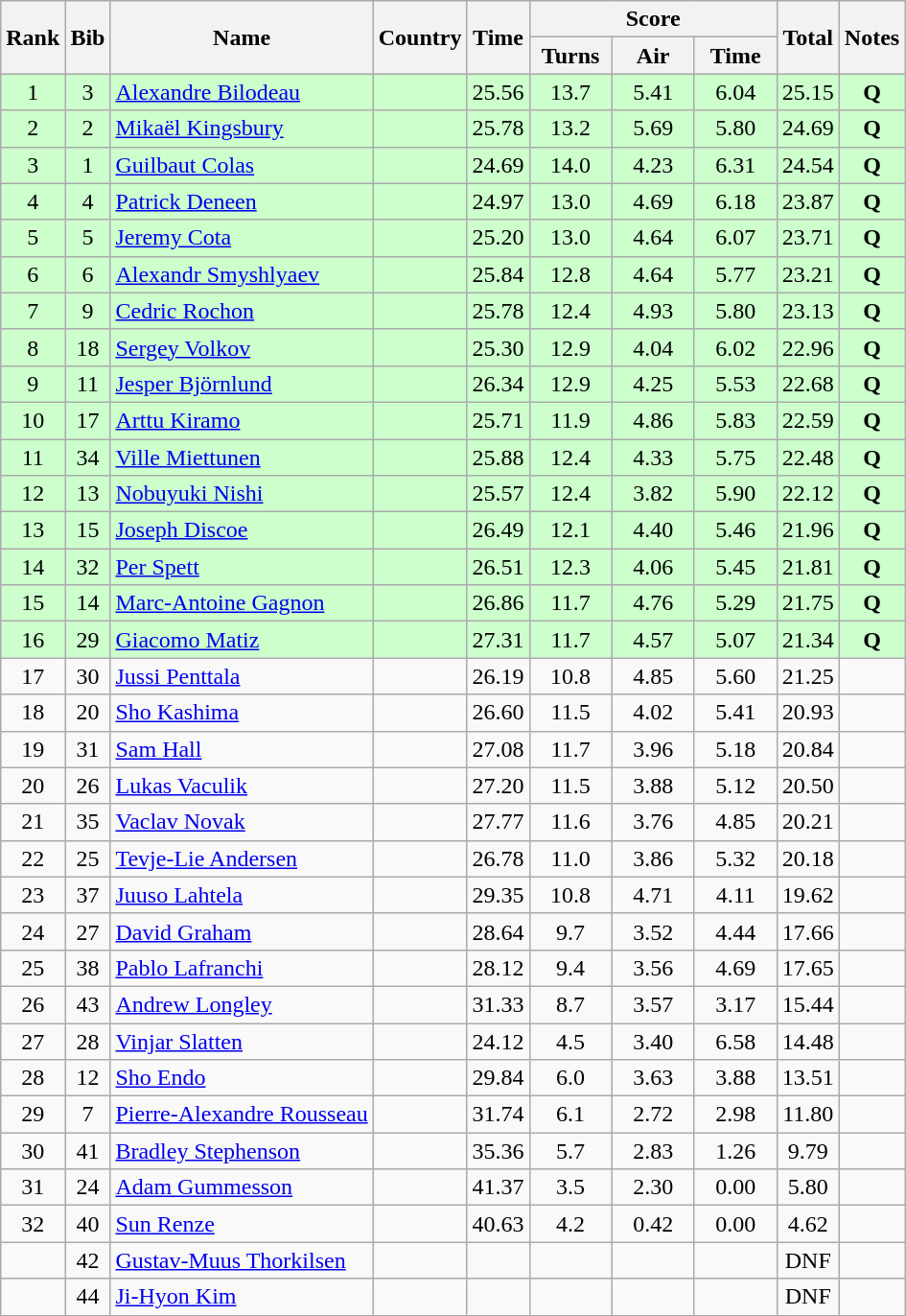<table class="wikitable sortable" style="text-align:center">
<tr>
<th rowspan=2>Rank</th>
<th rowspan=2>Bib</th>
<th rowspan=2>Name</th>
<th rowspan=2>Country</th>
<th rowspan=2>Time</th>
<th colspan=3>Score</th>
<th rowspan=2>Total</th>
<th rowspan=2>Notes</th>
</tr>
<tr>
<th width=50>Turns</th>
<th width=50>Air</th>
<th width=50>Time</th>
</tr>
<tr bgcolor="#ccffcc">
<td>1</td>
<td>3</td>
<td align=left><a href='#'>Alexandre Bilodeau</a></td>
<td align=left></td>
<td>25.56</td>
<td>13.7</td>
<td>5.41</td>
<td>6.04</td>
<td>25.15</td>
<td><strong>Q</strong></td>
</tr>
<tr bgcolor="#ccffcc">
<td>2</td>
<td>2</td>
<td align=left><a href='#'>Mikaël Kingsbury</a></td>
<td align=left></td>
<td>25.78</td>
<td>13.2</td>
<td>5.69</td>
<td>5.80</td>
<td>24.69</td>
<td><strong>Q</strong></td>
</tr>
<tr bgcolor="#ccffcc">
<td>3</td>
<td>1</td>
<td align=left><a href='#'>Guilbaut Colas</a></td>
<td align=left></td>
<td>24.69</td>
<td>14.0</td>
<td>4.23</td>
<td>6.31</td>
<td>24.54</td>
<td><strong>Q</strong></td>
</tr>
<tr bgcolor="#ccffcc">
<td>4</td>
<td>4</td>
<td align=left><a href='#'>Patrick Deneen</a></td>
<td align=left></td>
<td>24.97</td>
<td>13.0</td>
<td>4.69</td>
<td>6.18</td>
<td>23.87</td>
<td><strong>Q</strong></td>
</tr>
<tr bgcolor="#ccffcc">
<td>5</td>
<td>5</td>
<td align=left><a href='#'>Jeremy Cota</a></td>
<td align=left></td>
<td>25.20</td>
<td>13.0</td>
<td>4.64</td>
<td>6.07</td>
<td>23.71</td>
<td><strong>Q</strong></td>
</tr>
<tr bgcolor="#ccffcc">
<td>6</td>
<td>6</td>
<td align=left><a href='#'>Alexandr Smyshlyaev</a></td>
<td align=left></td>
<td>25.84</td>
<td>12.8</td>
<td>4.64</td>
<td>5.77</td>
<td>23.21</td>
<td><strong>Q</strong></td>
</tr>
<tr bgcolor="#ccffcc">
<td>7</td>
<td>9</td>
<td align=left><a href='#'>Cedric Rochon</a></td>
<td align=left></td>
<td>25.78</td>
<td>12.4</td>
<td>4.93</td>
<td>5.80</td>
<td>23.13</td>
<td><strong>Q</strong></td>
</tr>
<tr bgcolor="#ccffcc">
<td>8</td>
<td>18</td>
<td align=left><a href='#'>Sergey Volkov</a></td>
<td align=left></td>
<td>25.30</td>
<td>12.9</td>
<td>4.04</td>
<td>6.02</td>
<td>22.96</td>
<td><strong>Q</strong></td>
</tr>
<tr bgcolor="#ccffcc">
<td>9</td>
<td>11</td>
<td align=left><a href='#'>Jesper Björnlund</a></td>
<td align=left></td>
<td>26.34</td>
<td>12.9</td>
<td>4.25</td>
<td>5.53</td>
<td>22.68</td>
<td><strong>Q</strong></td>
</tr>
<tr bgcolor="#ccffcc">
<td>10</td>
<td>17</td>
<td align=left><a href='#'>Arttu Kiramo</a></td>
<td align=left></td>
<td>25.71</td>
<td>11.9</td>
<td>4.86</td>
<td>5.83</td>
<td>22.59</td>
<td><strong>Q</strong></td>
</tr>
<tr bgcolor="#ccffcc">
<td>11</td>
<td>34</td>
<td align=left><a href='#'>Ville Miettunen</a></td>
<td align=left></td>
<td>25.88</td>
<td>12.4</td>
<td>4.33</td>
<td>5.75</td>
<td>22.48</td>
<td><strong>Q</strong></td>
</tr>
<tr bgcolor="#ccffcc">
<td>12</td>
<td>13</td>
<td align=left><a href='#'>Nobuyuki Nishi</a></td>
<td align=left></td>
<td>25.57</td>
<td>12.4</td>
<td>3.82</td>
<td>5.90</td>
<td>22.12</td>
<td><strong>Q</strong></td>
</tr>
<tr bgcolor="#ccffcc">
<td>13</td>
<td>15</td>
<td align=left><a href='#'>Joseph Discoe</a></td>
<td align=left></td>
<td>26.49</td>
<td>12.1</td>
<td>4.40</td>
<td>5.46</td>
<td>21.96</td>
<td><strong>Q</strong></td>
</tr>
<tr bgcolor="#ccffcc">
<td>14</td>
<td>32</td>
<td align=left><a href='#'>Per Spett</a></td>
<td align=left></td>
<td>26.51</td>
<td>12.3</td>
<td>4.06</td>
<td>5.45</td>
<td>21.81</td>
<td><strong>Q</strong></td>
</tr>
<tr bgcolor="#ccffcc">
<td>15</td>
<td>14</td>
<td align=left><a href='#'>Marc-Antoine Gagnon</a></td>
<td align=left></td>
<td>26.86</td>
<td>11.7</td>
<td>4.76</td>
<td>5.29</td>
<td>21.75</td>
<td><strong>Q</strong></td>
</tr>
<tr bgcolor="#ccffcc">
<td>16</td>
<td>29</td>
<td align=left><a href='#'>Giacomo Matiz</a></td>
<td align=left></td>
<td>27.31</td>
<td>11.7</td>
<td>4.57</td>
<td>5.07</td>
<td>21.34</td>
<td><strong>Q</strong></td>
</tr>
<tr>
<td>17</td>
<td>30</td>
<td align=left><a href='#'>Jussi Penttala</a></td>
<td align=left></td>
<td>26.19</td>
<td>10.8</td>
<td>4.85</td>
<td>5.60</td>
<td>21.25</td>
<td></td>
</tr>
<tr>
<td>18</td>
<td>20</td>
<td align=left><a href='#'>Sho Kashima</a></td>
<td align=left></td>
<td>26.60</td>
<td>11.5</td>
<td>4.02</td>
<td>5.41</td>
<td>20.93</td>
<td></td>
</tr>
<tr>
<td>19</td>
<td>31</td>
<td align=left><a href='#'>Sam Hall</a></td>
<td align=left></td>
<td>27.08</td>
<td>11.7</td>
<td>3.96</td>
<td>5.18</td>
<td>20.84</td>
<td></td>
</tr>
<tr>
<td>20</td>
<td>26</td>
<td align=left><a href='#'>Lukas Vaculik</a></td>
<td align=left></td>
<td>27.20</td>
<td>11.5</td>
<td>3.88</td>
<td>5.12</td>
<td>20.50</td>
<td></td>
</tr>
<tr>
<td>21</td>
<td>35</td>
<td align=left><a href='#'>Vaclav Novak</a></td>
<td align=left></td>
<td>27.77</td>
<td>11.6</td>
<td>3.76</td>
<td>4.85</td>
<td>20.21</td>
<td></td>
</tr>
<tr>
<td>22</td>
<td>25</td>
<td align=left><a href='#'>Tevje-Lie Andersen</a></td>
<td align=left></td>
<td>26.78</td>
<td>11.0</td>
<td>3.86</td>
<td>5.32</td>
<td>20.18</td>
<td></td>
</tr>
<tr>
<td>23</td>
<td>37</td>
<td align=left><a href='#'>Juuso Lahtela</a></td>
<td align=left></td>
<td>29.35</td>
<td>10.8</td>
<td>4.71</td>
<td>4.11</td>
<td>19.62</td>
<td></td>
</tr>
<tr>
<td>24</td>
<td>27</td>
<td align=left><a href='#'>David Graham</a></td>
<td align=left></td>
<td>28.64</td>
<td>9.7</td>
<td>3.52</td>
<td>4.44</td>
<td>17.66</td>
<td></td>
</tr>
<tr>
<td>25</td>
<td>38</td>
<td align=left><a href='#'>Pablo Lafranchi</a></td>
<td align=left></td>
<td>28.12</td>
<td>9.4</td>
<td>3.56</td>
<td>4.69</td>
<td>17.65</td>
<td></td>
</tr>
<tr>
<td>26</td>
<td>43</td>
<td align=left><a href='#'>Andrew Longley</a></td>
<td align=left></td>
<td>31.33</td>
<td>8.7</td>
<td>3.57</td>
<td>3.17</td>
<td>15.44</td>
<td></td>
</tr>
<tr>
<td>27</td>
<td>28</td>
<td align=left><a href='#'>Vinjar Slatten</a></td>
<td align=left></td>
<td>24.12</td>
<td>4.5</td>
<td>3.40</td>
<td>6.58</td>
<td>14.48</td>
<td></td>
</tr>
<tr>
<td>28</td>
<td>12</td>
<td align=left><a href='#'>Sho Endo</a></td>
<td align=left></td>
<td>29.84</td>
<td>6.0</td>
<td>3.63</td>
<td>3.88</td>
<td>13.51</td>
<td></td>
</tr>
<tr>
<td>29</td>
<td>7</td>
<td align=left><a href='#'>Pierre-Alexandre Rousseau</a></td>
<td align=left></td>
<td>31.74</td>
<td>6.1</td>
<td>2.72</td>
<td>2.98</td>
<td>11.80</td>
<td></td>
</tr>
<tr>
<td>30</td>
<td>41</td>
<td align=left><a href='#'>Bradley Stephenson</a></td>
<td align=left></td>
<td>35.36</td>
<td>5.7</td>
<td>2.83</td>
<td>1.26</td>
<td>9.79</td>
<td></td>
</tr>
<tr>
<td>31</td>
<td>24</td>
<td align=left><a href='#'>Adam Gummesson</a></td>
<td align=left></td>
<td>41.37</td>
<td>3.5</td>
<td>2.30</td>
<td>0.00</td>
<td>5.80</td>
<td></td>
</tr>
<tr>
<td>32</td>
<td>40</td>
<td align=left><a href='#'>Sun Renze</a></td>
<td align=left></td>
<td>40.63</td>
<td>4.2</td>
<td>0.42</td>
<td>0.00</td>
<td>4.62</td>
<td></td>
</tr>
<tr>
<td></td>
<td>42</td>
<td align=left><a href='#'>Gustav-Muus Thorkilsen</a></td>
<td align=left></td>
<td></td>
<td></td>
<td></td>
<td></td>
<td>DNF</td>
<td></td>
</tr>
<tr>
<td></td>
<td>44</td>
<td align=left><a href='#'>Ji-Hyon Kim</a></td>
<td align=left></td>
<td></td>
<td></td>
<td></td>
<td></td>
<td>DNF</td>
<td></td>
</tr>
</table>
